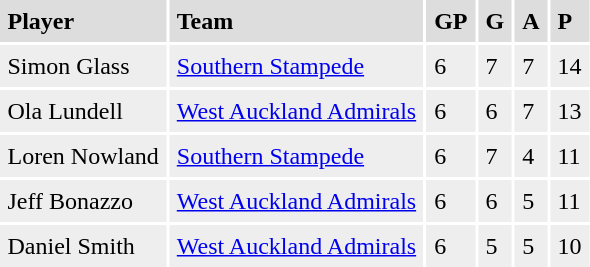<table cellpadding=5>
<tr bgcolor="#dddddd">
<td><strong>Player</strong></td>
<td><strong>Team</strong></td>
<td><strong>GP</strong></td>
<td><strong>G</strong></td>
<td><strong>A</strong></td>
<td><strong>P</strong></td>
</tr>
<tr bgcolor="#eeeeee">
<td>Simon Glass</td>
<td><a href='#'>Southern Stampede</a></td>
<td>6</td>
<td>7</td>
<td>7</td>
<td>14</td>
</tr>
<tr bgcolor="#eeeeee">
<td>Ola Lundell</td>
<td><a href='#'>West Auckland Admirals</a></td>
<td>6</td>
<td>6</td>
<td>7</td>
<td>13</td>
</tr>
<tr bgcolor="#eeeeee">
<td>Loren Nowland</td>
<td><a href='#'>Southern Stampede</a></td>
<td>6</td>
<td>7</td>
<td>4</td>
<td>11</td>
</tr>
<tr bgcolor="#eeeeee">
<td>Jeff Bonazzo</td>
<td><a href='#'>West Auckland Admirals</a></td>
<td>6</td>
<td>6</td>
<td>5</td>
<td>11</td>
</tr>
<tr bgcolor="#eeeeee">
<td>Daniel Smith</td>
<td><a href='#'>West Auckland Admirals</a></td>
<td>6</td>
<td>5</td>
<td>5</td>
<td>10</td>
</tr>
</table>
